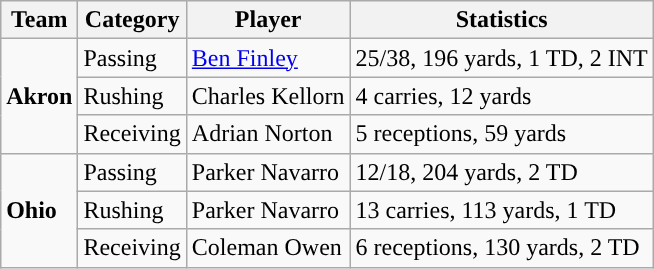<table class="wikitable" style="float: right;">
<tr>
<th>Team</th>
<th>Category</th>
<th>Player</th>
<th>Statistics</th>
</tr>
<tr>
<td rowspan=3><strong>Akron</strong></td>
<td>Passing</td>
<td><a href='#'>Ben Finley</a></td>
<td>25/38, 196 yards, 1 TD, 2 INT</td>
</tr>
<tr>
<td>Rushing</td>
<td>Charles Kellorn</td>
<td>4 carries, 12 yards</td>
</tr>
<tr>
<td>Receiving</td>
<td>Adrian Norton</td>
<td>5 receptions, 59 yards</td>
</tr>
<tr>
<td rowspan=3><strong>Ohio</strong></td>
<td>Passing</td>
<td>Parker Navarro</td>
<td>12/18,  204 yards, 2 TD</td>
</tr>
<tr>
<td>Rushing</td>
<td>Parker Navarro</td>
<td>13 carries, 113 yards, 1 TD</td>
</tr>
<tr>
<td>Receiving</td>
<td>Coleman Owen</td>
<td>6 receptions, 130 yards, 2 TD</td>
</tr>
</table>
